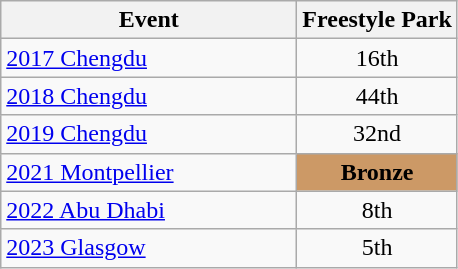<table class="wikitable" style="text-align: center;">
<tr ">
<th style="width:190px;">Event</th>
<th>Freestyle Park</th>
</tr>
<tr>
<td align=left> <a href='#'>2017 Chengdu</a></td>
<td>16th</td>
</tr>
<tr>
<td align=left> <a href='#'>2018 Chengdu</a></td>
<td>44th</td>
</tr>
<tr>
<td align=left> <a href='#'>2019 Chengdu</a></td>
<td>32nd</td>
</tr>
<tr>
<td align=left> <a href='#'>2021 Montpellier</a></td>
<td style="background:#cc9966"><strong>Bronze</strong></td>
</tr>
<tr>
<td align=left> <a href='#'>2022 Abu Dhabi</a></td>
<td>8th</td>
</tr>
<tr>
<td align=left> <a href='#'>2023 Glasgow</a></td>
<td>5th</td>
</tr>
</table>
